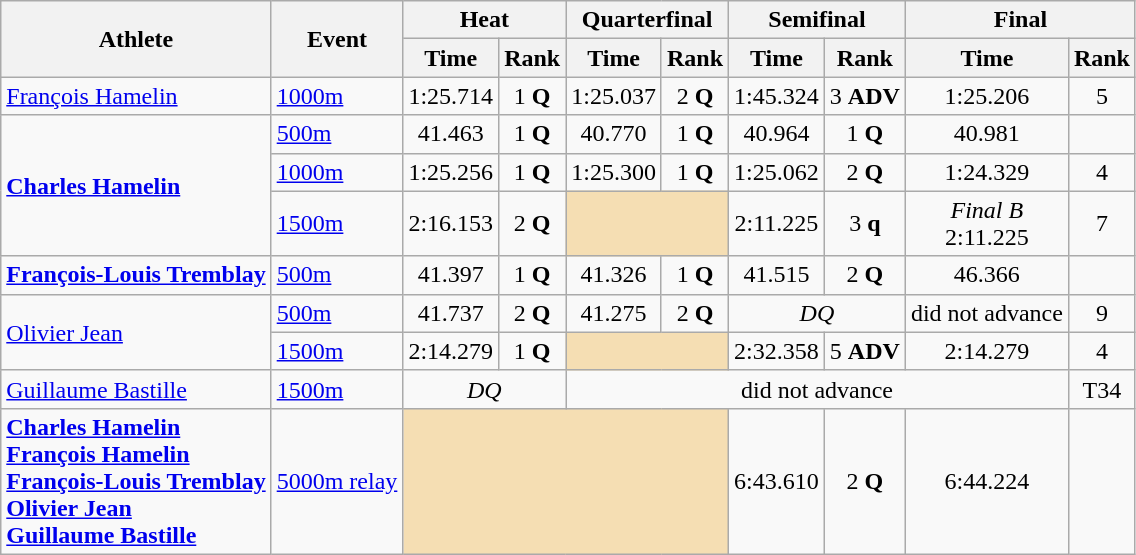<table class="wikitable">
<tr>
<th rowspan="2">Athlete</th>
<th rowspan="2">Event</th>
<th colspan="2">Heat</th>
<th colspan="2">Quarterfinal</th>
<th colspan="2">Semifinal</th>
<th colspan="2">Final</th>
</tr>
<tr>
<th>Time</th>
<th>Rank</th>
<th>Time</th>
<th>Rank</th>
<th>Time</th>
<th>Rank</th>
<th>Time</th>
<th>Rank</th>
</tr>
<tr>
<td><a href='#'>François Hamelin</a></td>
<td><a href='#'>1000m</a></td>
<td align="center">1:25.714</td>
<td align="center">1 <strong>Q</strong></td>
<td align="center">1:25.037</td>
<td align="center">2 <strong>Q</strong></td>
<td align="center">1:45.324</td>
<td align="center">3 <strong>ADV</strong></td>
<td align="center">1:25.206</td>
<td align="center">5</td>
</tr>
<tr>
<td rowspan=3><strong><a href='#'>Charles Hamelin</a></strong></td>
<td><a href='#'>500m</a></td>
<td align="center">41.463</td>
<td align="center">1 <strong>Q</strong></td>
<td align="center">40.770</td>
<td align="center">1 <strong>Q</strong></td>
<td align="center">40.964</td>
<td align="center">1 <strong>Q</strong></td>
<td align="center">40.981</td>
<td align="center"></td>
</tr>
<tr>
<td><a href='#'>1000m</a></td>
<td align="center">1:25.256</td>
<td align="center">1 <strong>Q</strong></td>
<td align="center">1:25.300</td>
<td align="center">1 <strong>Q</strong></td>
<td align="center">1:25.062</td>
<td align="center">2 <strong>Q</strong></td>
<td align="center">1:24.329</td>
<td align="center">4</td>
</tr>
<tr>
<td><a href='#'>1500m</a></td>
<td align="center">2:16.153</td>
<td align="center">2 <strong>Q</strong></td>
<td colspan=2 align="center" bgcolor="wheat"></td>
<td align="center">2:11.225</td>
<td align="center">3 <strong>q</strong></td>
<td align="center"><em>Final B</em> <br>2:11.225</td>
<td align="center">7</td>
</tr>
<tr>
<td><strong><a href='#'>François-Louis Tremblay</a></strong></td>
<td><a href='#'>500m</a></td>
<td align="center">41.397</td>
<td align="center">1 <strong>Q</strong></td>
<td align="center">41.326</td>
<td align="center">1 <strong>Q</strong></td>
<td align="center">41.515</td>
<td align="center">2 <strong>Q</strong></td>
<td align="center">46.366</td>
<td align="center"></td>
</tr>
<tr>
<td rowspan=2><a href='#'>Olivier Jean</a></td>
<td><a href='#'>500m</a></td>
<td align="center">41.737</td>
<td align="center">2 <strong>Q</strong></td>
<td align="center">41.275</td>
<td align="center">2 <strong>Q</strong></td>
<td colspan=2 align="center"><em>DQ</em></td>
<td align="center">did not advance</td>
<td align="center">9</td>
</tr>
<tr>
<td><a href='#'>1500m</a></td>
<td align="center">2:14.279</td>
<td align="center">1 <strong>Q</strong></td>
<td colspan=2 align="center" bgcolor="wheat"></td>
<td align="center">2:32.358</td>
<td align="center">5 <strong>ADV</strong></td>
<td align="center">2:14.279</td>
<td align="center">4</td>
</tr>
<tr>
<td><a href='#'>Guillaume Bastille</a></td>
<td><a href='#'>1500m</a></td>
<td colspan=2 align="center"><em>DQ</em></td>
<td colspan=5 align="center">did not advance</td>
<td align="center">T34</td>
</tr>
<tr>
<td><strong><a href='#'>Charles Hamelin</a></strong><br><strong><a href='#'>François Hamelin</a></strong><br><strong><a href='#'>François-Louis Tremblay</a></strong><br><strong><a href='#'>Olivier Jean</a></strong><br><strong><a href='#'>Guillaume Bastille</a></strong></td>
<td><a href='#'>5000m relay</a></td>
<td colspan= 4 rowspan= 1 bgcolor="wheat"></td>
<td align="center">6:43.610</td>
<td align="center">2 <strong>Q</strong></td>
<td align="center">6:44.224</td>
<td align="center"></td>
</tr>
</table>
